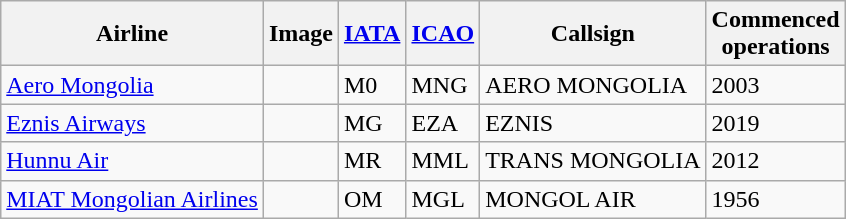<table class="wikitable sortable">
<tr style="vertical-align:middle;">
<th>Airline</th>
<th>Image</th>
<th><a href='#'>IATA</a></th>
<th><a href='#'>ICAO</a></th>
<th>Callsign</th>
<th>Commenced<br>operations</th>
</tr>
<tr>
<td><a href='#'>Aero Mongolia</a></td>
<td></td>
<td>M0</td>
<td>MNG</td>
<td>AERO MONGOLIA</td>
<td>2003</td>
</tr>
<tr>
<td><a href='#'>Eznis Airways</a></td>
<td></td>
<td>MG</td>
<td>EZA</td>
<td>EZNIS</td>
<td>2019</td>
</tr>
<tr>
<td><a href='#'>Hunnu Air</a></td>
<td></td>
<td>MR</td>
<td>MML</td>
<td>TRANS MONGOLIA</td>
<td>2012</td>
</tr>
<tr>
<td><a href='#'>MIAT Mongolian Airlines</a></td>
<td></td>
<td>OM</td>
<td>MGL</td>
<td>MONGOL AIR</td>
<td>1956</td>
</tr>
</table>
